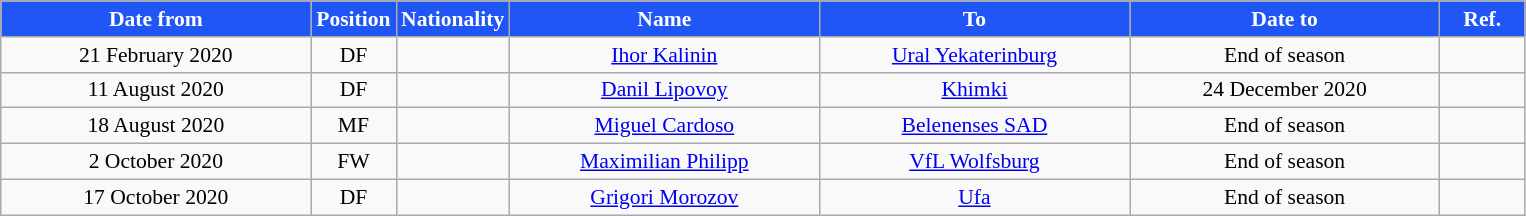<table class="wikitable" style="text-align:center; font-size:90%; ">
<tr>
<th style="background:#1F56F5; color:white; width:200px;">Date from</th>
<th style="background:#1F56F5; color:white; width:50px;">Position</th>
<th style="background:#1F56F5; color:white; width:50px;">Nationality</th>
<th style="background:#1F56F5; color:white; width:200px;">Name</th>
<th style="background:#1F56F5; color:white; width:200px;">To</th>
<th style="background:#1F56F5; color:white; width:200px;">Date to</th>
<th style="background:#1F56F5; color:white; width:50px;">Ref.</th>
</tr>
<tr>
<td>21 February 2020</td>
<td>DF</td>
<td></td>
<td><a href='#'>Ihor Kalinin</a></td>
<td><a href='#'>Ural Yekaterinburg</a></td>
<td>End of season</td>
<td></td>
</tr>
<tr>
<td>11 August 2020</td>
<td>DF</td>
<td></td>
<td><a href='#'>Danil Lipovoy</a></td>
<td><a href='#'>Khimki</a></td>
<td>24 December 2020</td>
<td></td>
</tr>
<tr>
<td>18 August 2020</td>
<td>MF</td>
<td></td>
<td><a href='#'>Miguel Cardoso</a></td>
<td><a href='#'>Belenenses SAD</a></td>
<td>End of season</td>
<td></td>
</tr>
<tr>
<td>2 October 2020</td>
<td>FW</td>
<td></td>
<td><a href='#'>Maximilian Philipp</a></td>
<td><a href='#'>VfL Wolfsburg</a></td>
<td>End of season</td>
<td></td>
</tr>
<tr>
<td>17 October 2020</td>
<td>DF</td>
<td></td>
<td><a href='#'>Grigori Morozov</a></td>
<td><a href='#'>Ufa</a></td>
<td>End of season</td>
<td></td>
</tr>
</table>
